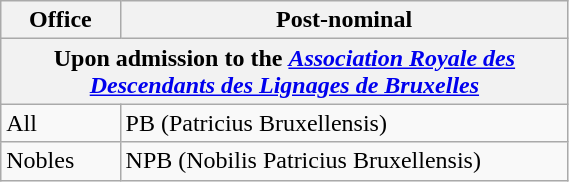<table class="wikitable" width=30%>
<tr>
<th>Office</th>
<th>Post-nominal</th>
</tr>
<tr>
<th colspan=2>Upon admission to the <em><a href='#'>Association Royale des Descendants des Lignages de Bruxelles</a></em></th>
</tr>
<tr>
<td>All</td>
<td>PB (Patricius Bruxellensis)</td>
</tr>
<tr>
<td>Nobles</td>
<td>NPB (Nobilis Patricius Bruxellensis)</td>
</tr>
</table>
